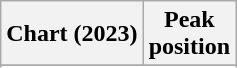<table class="wikitable sortable plainrowheaders" style="text-align:center">
<tr>
<th scope="col">Chart (2023)</th>
<th scope="col">Peak<br>position</th>
</tr>
<tr>
</tr>
<tr>
</tr>
<tr>
</tr>
<tr>
</tr>
<tr>
</tr>
<tr>
</tr>
<tr>
</tr>
<tr>
</tr>
<tr>
</tr>
<tr>
</tr>
<tr>
</tr>
<tr>
</tr>
<tr>
</tr>
</table>
